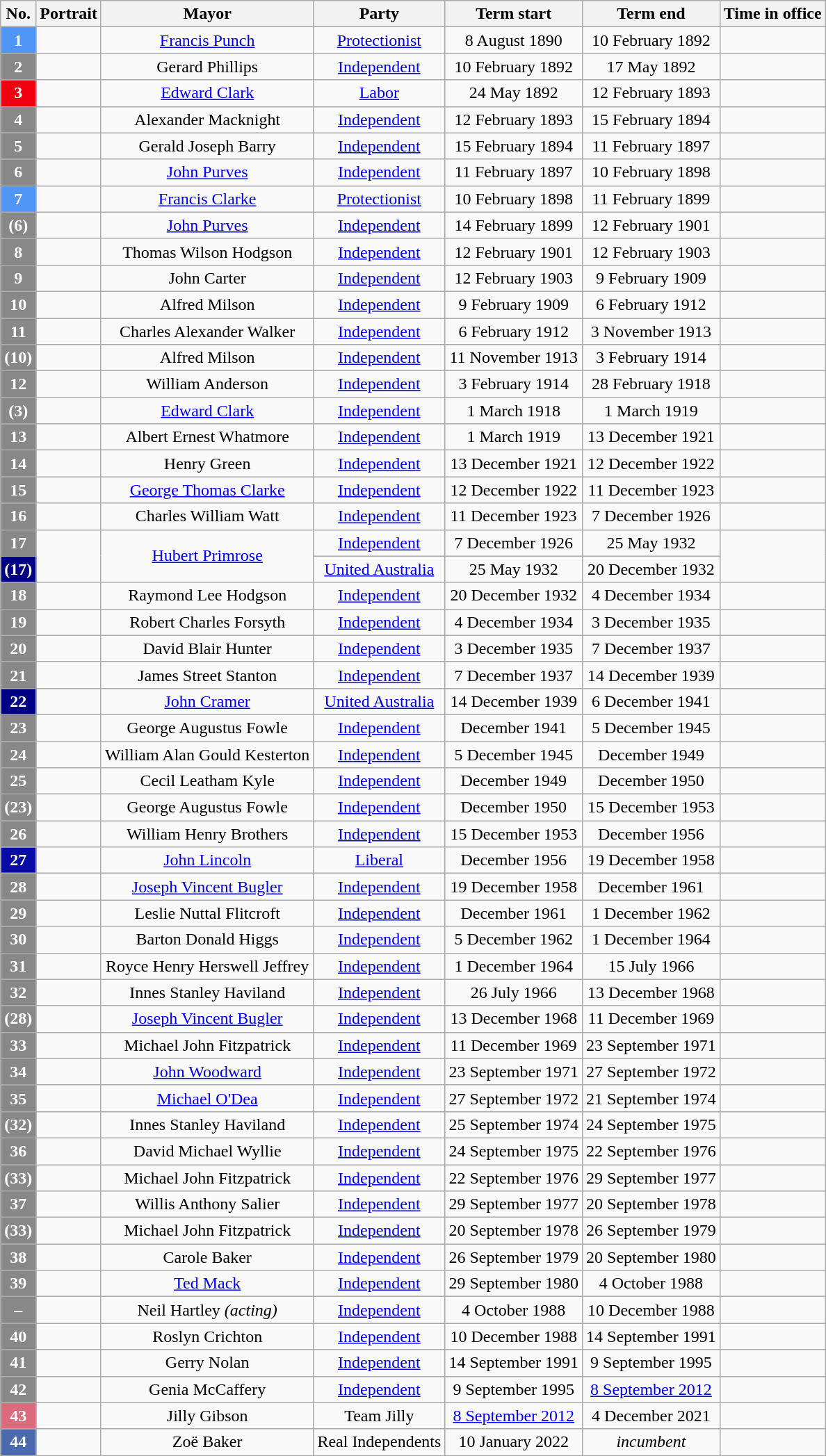<table class="wikitable">
<tr>
<th>No.</th>
<th>Portrait</th>
<th>Mayor</th>
<th>Party</th>
<th>Term start</th>
<th>Term end</th>
<th>Time in office</th>
</tr>
<tr>
<th style="background:#5096F7; color:white">1</th>
<td align=center></td>
<td align=center><a href='#'>Francis Punch</a></td>
<td align=center><a href='#'>Protectionist</a></td>
<td align=center>8 August 1890</td>
<td align=center>10 February 1892</td>
<td align=center></td>
</tr>
<tr>
<th style="background:#888888; color:white">2</th>
<td align="center"></td>
<td align=center>Gerard Phillips</td>
<td align=center><a href='#'>Independent</a></td>
<td align=center>10 February 1892</td>
<td align=center>17 May 1892</td>
<td align=center></td>
</tr>
<tr>
<th style="background:#F00011; color:white">3</th>
<td align="center"></td>
<td align="center"><a href='#'>Edward Clark</a></td>
<td align="center"><a href='#'>Labor</a></td>
<td align=center>24 May 1892</td>
<td align=center>12 February 1893</td>
<td align=center></td>
</tr>
<tr>
<th style="background:#888888; color:white">4</th>
<td align="center"></td>
<td align=center>Alexander Macknight</td>
<td align=center><a href='#'>Independent</a></td>
<td align=center>12 February 1893</td>
<td align=center>15 February 1894</td>
<td align=center></td>
</tr>
<tr>
<th style="background:#888888; color:white">5</th>
<td align="center"></td>
<td align=center>Gerald Joseph Barry</td>
<td align=center><a href='#'>Independent</a></td>
<td align=center>15 February 1894</td>
<td align=center>11 February 1897</td>
<td align=center></td>
</tr>
<tr>
<th style="background:#888888; color:white">6</th>
<td align="center"></td>
<td align=center><a href='#'>John Purves</a></td>
<td align=center><a href='#'>Independent</a></td>
<td align=center>11 February 1897</td>
<td align=center>10 February 1898</td>
<td align=center></td>
</tr>
<tr>
<th style="background:#5096F7; color:white">7</th>
<td align="center"></td>
<td align=center><a href='#'>Francis Clarke</a></td>
<td align=center><a href='#'>Protectionist</a></td>
<td align=center>10 February 1898</td>
<td align=center>11 February 1899</td>
<td align=center></td>
</tr>
<tr>
<th style="background:#888888; color:white">(6)</th>
<td align="center"></td>
<td align=center><a href='#'>John Purves</a></td>
<td align=center><a href='#'>Independent</a></td>
<td align=center>14 February 1899</td>
<td align=center>12 February 1901</td>
<td align=center></td>
</tr>
<tr>
<th style="background:#888888; color:white">8</th>
<td align="center"></td>
<td align=center>Thomas Wilson Hodgson</td>
<td align=center><a href='#'>Independent</a></td>
<td align=center>12 February 1901</td>
<td align=center>12 February 1903</td>
<td align=center></td>
</tr>
<tr>
<th style="background:#888888; color:white">9</th>
<td align="center"></td>
<td align=center>John Carter</td>
<td align=center><a href='#'>Independent</a></td>
<td align=center>12 February 1903</td>
<td align=center>9 February 1909</td>
<td align=center></td>
</tr>
<tr>
<th style="background:#888888; color:white">10</th>
<td align="center"></td>
<td align=center>Alfred Milson</td>
<td align=center><a href='#'>Independent</a></td>
<td align=center>9 February 1909</td>
<td align=center>6 February 1912</td>
<td align=center></td>
</tr>
<tr>
<th style="background:#888888; color:white">11</th>
<td align="center"></td>
<td align=center>Charles Alexander Walker</td>
<td align=center><a href='#'>Independent</a></td>
<td align=center>6 February 1912</td>
<td align=center>3 November 1913</td>
<td align=center> </td>
</tr>
<tr>
<th style="background:#888888; color:white">(10)</th>
<td align="center"></td>
<td align=center>Alfred Milson</td>
<td align=center><a href='#'>Independent</a></td>
<td align=center>11 November 1913</td>
<td align=center>3 February 1914</td>
<td align=center></td>
</tr>
<tr>
<th style="background:#888888; color:white">12</th>
<td align="center"></td>
<td align=center>William Anderson</td>
<td align=center><a href='#'>Independent</a></td>
<td align=center>3 February 1914</td>
<td align=center>28 February 1918</td>
<td align=center></td>
</tr>
<tr>
<th style="background:#888888; color:white">(3)</th>
<td align="center"></td>
<td align=center><a href='#'>Edward Clark</a></td>
<td align=center><a href='#'>Independent</a></td>
<td align=center>1 March 1918</td>
<td align=center>1 March 1919</td>
<td align=center></td>
</tr>
<tr>
<th style="background:#888888; color:white">13</th>
<td align="center"></td>
<td align=center>Albert Ernest Whatmore</td>
<td align=center><a href='#'>Independent</a></td>
<td align=center>1 March 1919</td>
<td align=center>13 December 1921</td>
<td align=center></td>
</tr>
<tr>
<th style="background:#888888; color:white">14</th>
<td align="center"></td>
<td align=center>Henry Green</td>
<td align=center><a href='#'>Independent</a></td>
<td align=center>13 December 1921</td>
<td align=center>12 December 1922</td>
<td align=center></td>
</tr>
<tr>
<th style="background:#888888; color:white">15</th>
<td align="center"></td>
<td align=center><a href='#'>George Thomas Clarke</a></td>
<td align=center><a href='#'>Independent</a></td>
<td align=center>12 December 1922</td>
<td align=center>11 December 1923</td>
<td align=center></td>
</tr>
<tr>
<th style="background:#888888; color:white">16</th>
<td align="center"></td>
<td align=center>Charles William Watt</td>
<td align=center><a href='#'>Independent</a></td>
<td align=center>11 December 1923</td>
<td align=center>7 December 1926</td>
<td align=center></td>
</tr>
<tr>
<th style="background:#888888; color:white">17</th>
<td rowspan="2"; align="center"></td>
<td rowspan="2"; align=center><a href='#'>Hubert Primrose</a></td>
<td align=center><a href='#'>Independent</a></td>
<td align=center>7 December 1926</td>
<td align=center>25 May 1932</td>
<td rowspan="2"; align=center></td>
</tr>
<tr>
<th style="background:#000085; color:white">(17)</th>
<td align=center><a href='#'>United Australia</a></td>
<td align=center>25 May 1932</td>
<td align=center>20 December 1932</td>
</tr>
<tr>
<th style="background:#888888; color:white">18</th>
<td align="center"></td>
<td align=center>Raymond Lee Hodgson</td>
<td align=center><a href='#'>Independent</a></td>
<td align=center>20 December 1932</td>
<td align=center>4 December 1934</td>
<td align=center></td>
</tr>
<tr>
<th style="background:#888888; color:white">19</th>
<td align="center"></td>
<td align=center>Robert Charles Forsyth</td>
<td align=center><a href='#'>Independent</a></td>
<td align=center>4 December 1934</td>
<td align=center>3 December 1935</td>
<td align=center></td>
</tr>
<tr>
<th style="background:#888888; color:white">20</th>
<td align="center"></td>
<td align=center>David Blair Hunter</td>
<td align=center><a href='#'>Independent</a></td>
<td align=center>3 December 1935</td>
<td align=center>7 December 1937</td>
<td align=center></td>
</tr>
<tr>
<th style="background:#888888; color:white">21</th>
<td align="center"></td>
<td align=center>James Street Stanton</td>
<td align=center><a href='#'>Independent</a></td>
<td align=center>7 December 1937</td>
<td align=center>14 December 1939</td>
<td align=center></td>
</tr>
<tr>
<th style="background:#000085; color:white">22</th>
<td align="center"></td>
<td align=center><a href='#'>John Cramer</a></td>
<td align=center><a href='#'>United Australia</a></td>
<td align=center>14 December 1939</td>
<td align=center>6 December 1941</td>
<td align=center></td>
</tr>
<tr>
<th style="background:#888888; color:white">23</th>
<td align="center"></td>
<td align=center>George Augustus Fowle</td>
<td align=center><a href='#'>Independent</a></td>
<td align=center>December 1941</td>
<td align=center>5 December 1945</td>
<td align=center></td>
</tr>
<tr>
<th style="background:#888888; color:white">24</th>
<td align="center"></td>
<td align=center>William Alan Gould Kesterton </td>
<td align=center><a href='#'>Independent</a></td>
<td align=center>5 December 1945</td>
<td align=center>December 1949</td>
<td align=center></td>
</tr>
<tr>
<th style="background:#888888; color:white">25</th>
<td align="center"></td>
<td align=center>Cecil Leatham Kyle </td>
<td align=center><a href='#'>Independent</a></td>
<td align=center>December 1949</td>
<td align=center>December 1950</td>
<td align=center></td>
</tr>
<tr>
<th style="background:#888888; color:white">(23)</th>
<td align="center"></td>
<td align=center>George Augustus Fowle</td>
<td align=center><a href='#'>Independent</a></td>
<td align=center>December 1950</td>
<td align=center>15 December 1953</td>
<td align=center></td>
</tr>
<tr>
<th style="background:#888888; color:white">26</th>
<td align="center"></td>
<td align=center>William Henry Brothers</td>
<td align=center><a href='#'>Independent</a></td>
<td align=center>15 December 1953</td>
<td align=center>December 1956</td>
<td align=center></td>
</tr>
<tr>
<th style="background:#090CA4; color:white">27</th>
<td align=center></td>
<td align=center><a href='#'>John Lincoln</a></td>
<td align=center><a href='#'>Liberal</a></td>
<td align=center>December 1956</td>
<td align=center>19 December 1958</td>
<td></td>
</tr>
<tr>
<th style="background:#888888; color:white">28</th>
<td align="center"></td>
<td align=center><a href='#'>Joseph Vincent Bugler</a></td>
<td align=center><a href='#'>Independent</a></td>
<td align=center>19 December 1958</td>
<td align=center>December 1961</td>
<td align=center></td>
</tr>
<tr>
<th style="background:#888888; color:white">29</th>
<td align="center"></td>
<td align=center>Leslie Nuttal Flitcroft</td>
<td align=center><a href='#'>Independent</a></td>
<td align=center>December 1961</td>
<td align=center>1 December 1962</td>
<td></td>
</tr>
<tr>
<th style="background:#888888; color:white">30</th>
<td align="center"></td>
<td align=center>Barton Donald Higgs</td>
<td align=center><a href='#'>Independent</a></td>
<td align=center>5 December 1962</td>
<td align=center>1 December 1964</td>
<td align=center></td>
</tr>
<tr>
<th style="background:#888888; color:white">31</th>
<td align="center"></td>
<td align=center>Royce Henry Herswell Jeffrey</td>
<td align=center><a href='#'>Independent</a></td>
<td align=center>1 December 1964</td>
<td align=center>15 July 1966</td>
<td align=center></td>
</tr>
<tr>
<th style="background:#888888; color:white">32</th>
<td align="center"></td>
<td align=center>Innes Stanley Haviland</td>
<td align=center><a href='#'>Independent</a></td>
<td align=center>26 July 1966</td>
<td align=center>13 December 1968</td>
<td align=center></td>
</tr>
<tr>
<th style="background:#888888; color:white">(28)</th>
<td align=center></td>
<td align=center><a href='#'>Joseph Vincent Bugler</a></td>
<td align=center><a href='#'>Independent</a></td>
<td align=center>13 December 1968</td>
<td align=center>11 December 1969</td>
<td align=center></td>
</tr>
<tr>
<th style="background:#888888; color:white">33</th>
<td align="center"></td>
<td align=center>Michael John Fitzpatrick</td>
<td align=center><a href='#'>Independent</a></td>
<td align=center>11 December 1969</td>
<td align=center>23 September 1971</td>
<td align=center></td>
</tr>
<tr>
<th style="background:#888888; color:white">34</th>
<td align="center"></td>
<td align=center><a href='#'>John Woodward</a></td>
<td align=center><a href='#'>Independent</a></td>
<td align=center>23 September 1971</td>
<td align=center>27 September 1972</td>
<td align=center></td>
</tr>
<tr>
<th style="background:#888888; color:white">35</th>
<td align="center"></td>
<td align=center><a href='#'>Michael O'Dea</a> </td>
<td align=center><a href='#'>Independent</a></td>
<td align=center>27 September 1972</td>
<td align=center>21 September 1974</td>
<td align=center></td>
</tr>
<tr>
<th style="background:#888888; color:white">(32)</th>
<td align="center"></td>
<td align=center>Innes Stanley Haviland</td>
<td align=center><a href='#'>Independent</a></td>
<td align=center>25 September 1974</td>
<td align=center>24 September 1975</td>
<td align=center></td>
</tr>
<tr>
<th style="background:#888888; color:white">36</th>
<td align="center"></td>
<td align=center>David Michael Wyllie</td>
<td align=center><a href='#'>Independent</a></td>
<td align=center>24 September 1975</td>
<td align=center>22 September 1976</td>
<td align=center></td>
</tr>
<tr>
<th style="background:#888888; color:white">(33)</th>
<td align="center"></td>
<td align=center>Michael John Fitzpatrick</td>
<td align=center><a href='#'>Independent</a></td>
<td align=center>22 September 1976</td>
<td align=center>29 September 1977</td>
<td align=center></td>
</tr>
<tr>
<th style="background:#888888; color:white">37</th>
<td align="center"></td>
<td align=center>Willis Anthony Salier</td>
<td align=center><a href='#'>Independent</a></td>
<td align=center>29 September 1977</td>
<td align=center>20 September 1978</td>
<td align=center></td>
</tr>
<tr>
<th style="background:#888888; color:white">(33)</th>
<td align="center"></td>
<td align=center>Michael John Fitzpatrick</td>
<td align=center><a href='#'>Independent</a></td>
<td align=center>20 September 1978</td>
<td align=center>26 September 1979</td>
<td align=center></td>
</tr>
<tr>
<th style="background:#888888; color:white">38</th>
<td align="center"></td>
<td align=center>Carole Baker</td>
<td align=center><a href='#'>Independent</a></td>
<td align=center>26 September 1979</td>
<td align=center>20 September 1980</td>
<td align=center></td>
</tr>
<tr>
<th style="background:#888888; color:white">39</th>
<td align="center"></td>
<td align=center><a href='#'>Ted Mack</a></td>
<td align=center><a href='#'>Independent</a></td>
<td align=center>29 September 1980</td>
<td align=center>4 October 1988</td>
<td align=center></td>
</tr>
<tr>
<th style="background:#888888; color:white">–</th>
<td align="center"></td>
<td align=center>Neil Hartley <em>(acting)</em></td>
<td align=center><a href='#'>Independent</a></td>
<td align=center>4 October 1988</td>
<td align=center>10 December 1988</td>
<td align=center></td>
</tr>
<tr>
<th style="background:#888888; color:white">40</th>
<td align="center"></td>
<td align=center>Roslyn Crichton</td>
<td align=center><a href='#'>Independent</a></td>
<td align=center>10 December 1988</td>
<td align=center>14 September 1991</td>
<td align=center></td>
</tr>
<tr>
<th style="background:#888888; color:white">41</th>
<td align="center"></td>
<td align=center>Gerry Nolan</td>
<td align=center><a href='#'>Independent</a></td>
<td align=center>14 September 1991</td>
<td align=center>9 September 1995</td>
<td align=center></td>
</tr>
<tr>
<th style="background:#888888; color:white">42</th>
<td align="center"></td>
<td align="center">Genia McCaffery</td>
<td align=center><a href='#'>Independent</a></td>
<td align=center>9 September 1995</td>
<td align=center><a href='#'>8 September 2012</a></td>
<td align=center></td>
</tr>
<tr>
<th style="background:#DA6A7C; color:white">43</th>
<td align="center"></td>
<td align=center>Jilly Gibson</td>
<td align=center>Team Jilly</td>
<td align=center><a href='#'>8 September 2012</a></td>
<td align=center>4 December 2021</td>
<td align=center></td>
</tr>
<tr>
<th style="background:#4B69AD; color:white">44</th>
<td align="center"></td>
<td align="center">Zoë Baker</td>
<td align=center>Real Independents</td>
<td align=center>10 January 2022</td>
<td align=center><em>incumbent</em></td>
<td align=center></td>
</tr>
</table>
